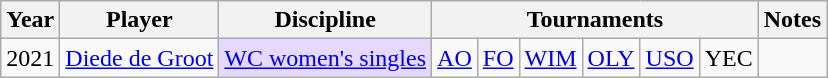<table class="wikitable">
<tr>
<th scope="col">Year</th>
<th scope="col" style="width:150">Player</th>
<th scope="col" style="width:140">Discipline</th>
<th scope="colgroup" colspan="6">Tournaments</th>
<th scope="col" class="unsortable">Notes</th>
</tr>
<tr>
<td>2021</td>
<td style="text-align: left;"> <a href='#'>Diede de Groot</a></td>
<td style="background:#e6d9ff;text-align: left;" data-sort-value="9"><a href='#'>WC women's singles</a></td>
<td><a href='#'>AO</a></td>
<td><a href='#'>FO</a></td>
<td><a href='#'>WIM</a></td>
<td><a href='#'>OLY</a></td>
<td><a href='#'>USO</a></td>
<td>YEC</td>
<td></td>
</tr>
</table>
